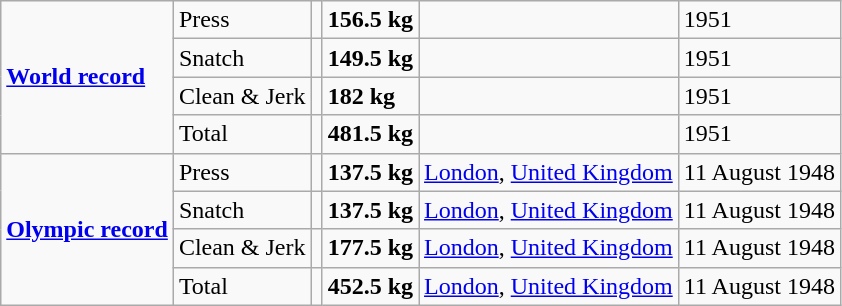<table class="wikitable">
<tr>
<td rowspan=4><strong><a href='#'>World record</a></strong></td>
<td>Press</td>
<td></td>
<td><strong>156.5 kg</strong></td>
<td></td>
<td>1951</td>
</tr>
<tr>
<td>Snatch</td>
<td></td>
<td><strong>149.5 kg</strong></td>
<td></td>
<td>1951</td>
</tr>
<tr>
<td>Clean & Jerk</td>
<td></td>
<td><strong>182 kg</strong></td>
<td></td>
<td>1951</td>
</tr>
<tr>
<td>Total</td>
<td></td>
<td><strong>481.5 kg</strong></td>
<td></td>
<td>1951</td>
</tr>
<tr>
<td rowspan=4><strong><a href='#'>Olympic record</a></strong></td>
<td>Press</td>
<td></td>
<td><strong>137.5 kg</strong></td>
<td><a href='#'>London</a>, <a href='#'>United Kingdom</a></td>
<td>11 August 1948</td>
</tr>
<tr>
<td>Snatch</td>
<td></td>
<td><strong>137.5 kg</strong></td>
<td><a href='#'>London</a>, <a href='#'>United Kingdom</a></td>
<td>11 August 1948</td>
</tr>
<tr>
<td>Clean & Jerk</td>
<td></td>
<td><strong>177.5 kg</strong></td>
<td><a href='#'>London</a>, <a href='#'>United Kingdom</a></td>
<td>11 August 1948</td>
</tr>
<tr>
<td>Total</td>
<td></td>
<td><strong>452.5 kg</strong></td>
<td><a href='#'>London</a>, <a href='#'>United Kingdom</a></td>
<td>11 August 1948</td>
</tr>
</table>
